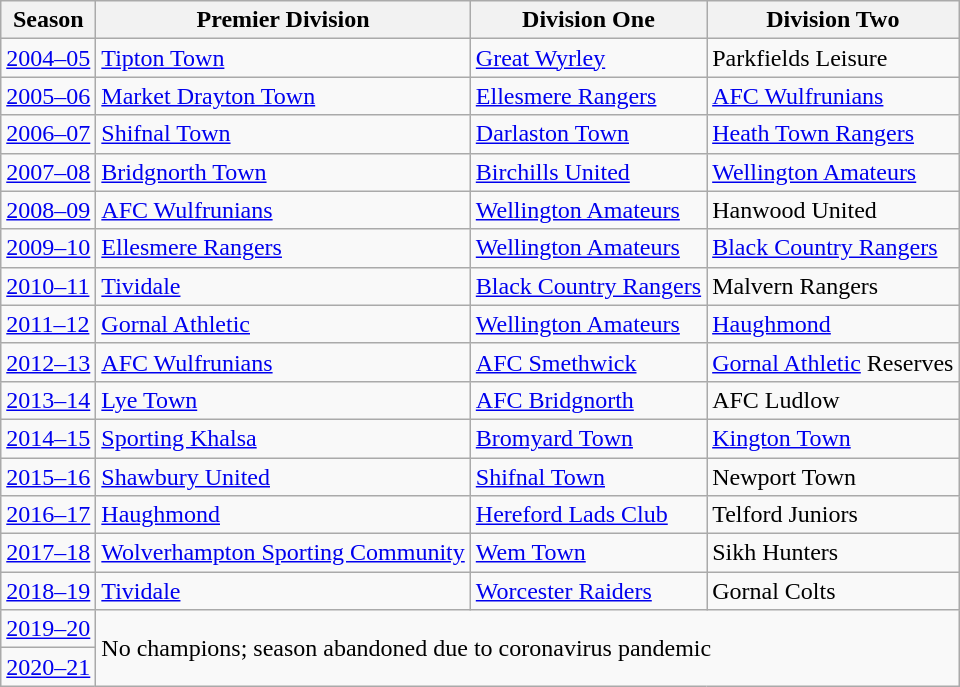<table class="wikitable" style="text-align: left">
<tr>
<th>Season</th>
<th>Premier Division</th>
<th>Division One</th>
<th>Division Two</th>
</tr>
<tr>
<td><a href='#'>2004–05</a></td>
<td><a href='#'>Tipton Town</a></td>
<td><a href='#'>Great Wyrley</a></td>
<td>Parkfields Leisure</td>
</tr>
<tr>
<td><a href='#'>2005–06</a></td>
<td><a href='#'>Market Drayton Town</a></td>
<td><a href='#'>Ellesmere Rangers</a></td>
<td><a href='#'>AFC Wulfrunians</a></td>
</tr>
<tr>
<td><a href='#'>2006–07</a></td>
<td><a href='#'>Shifnal Town</a></td>
<td><a href='#'>Darlaston Town</a></td>
<td><a href='#'>Heath Town Rangers</a></td>
</tr>
<tr>
<td><a href='#'>2007–08</a></td>
<td><a href='#'>Bridgnorth Town</a></td>
<td><a href='#'>Birchills United</a></td>
<td><a href='#'>Wellington Amateurs</a></td>
</tr>
<tr>
<td><a href='#'>2008–09</a></td>
<td><a href='#'>AFC Wulfrunians</a></td>
<td><a href='#'>Wellington Amateurs</a></td>
<td>Hanwood United</td>
</tr>
<tr>
<td><a href='#'>2009–10</a></td>
<td><a href='#'>Ellesmere Rangers</a></td>
<td><a href='#'>Wellington Amateurs</a></td>
<td><a href='#'>Black Country Rangers</a></td>
</tr>
<tr>
<td><a href='#'>2010–11</a></td>
<td><a href='#'>Tividale</a></td>
<td><a href='#'>Black Country Rangers</a></td>
<td>Malvern Rangers</td>
</tr>
<tr>
<td><a href='#'>2011–12</a></td>
<td><a href='#'>Gornal Athletic</a></td>
<td><a href='#'>Wellington Amateurs</a></td>
<td><a href='#'>Haughmond</a></td>
</tr>
<tr>
<td><a href='#'>2012–13</a></td>
<td><a href='#'>AFC Wulfrunians</a></td>
<td><a href='#'>AFC Smethwick</a></td>
<td><a href='#'>Gornal Athletic</a> Reserves</td>
</tr>
<tr>
<td><a href='#'>2013–14</a></td>
<td><a href='#'>Lye Town</a></td>
<td><a href='#'>AFC Bridgnorth</a></td>
<td>AFC Ludlow</td>
</tr>
<tr>
<td><a href='#'>2014–15</a></td>
<td><a href='#'>Sporting Khalsa</a></td>
<td><a href='#'>Bromyard Town</a></td>
<td><a href='#'>Kington Town</a></td>
</tr>
<tr>
<td><a href='#'>2015–16</a></td>
<td><a href='#'>Shawbury United</a></td>
<td><a href='#'>Shifnal Town</a></td>
<td>Newport Town</td>
</tr>
<tr>
<td><a href='#'>2016–17</a></td>
<td><a href='#'>Haughmond</a></td>
<td><a href='#'>Hereford Lads Club</a></td>
<td>Telford Juniors</td>
</tr>
<tr>
<td><a href='#'>2017–18</a></td>
<td><a href='#'>Wolverhampton Sporting Community</a></td>
<td><a href='#'>Wem Town</a></td>
<td>Sikh Hunters</td>
</tr>
<tr>
<td><a href='#'>2018–19</a></td>
<td><a href='#'>Tividale</a></td>
<td><a href='#'>Worcester Raiders</a></td>
<td>Gornal Colts</td>
</tr>
<tr>
<td><a href='#'>2019–20</a></td>
<td colspan=3 rowspan=2>No champions; season abandoned due to coronavirus pandemic</td>
</tr>
<tr>
<td><a href='#'>2020–21</a></td>
</tr>
</table>
